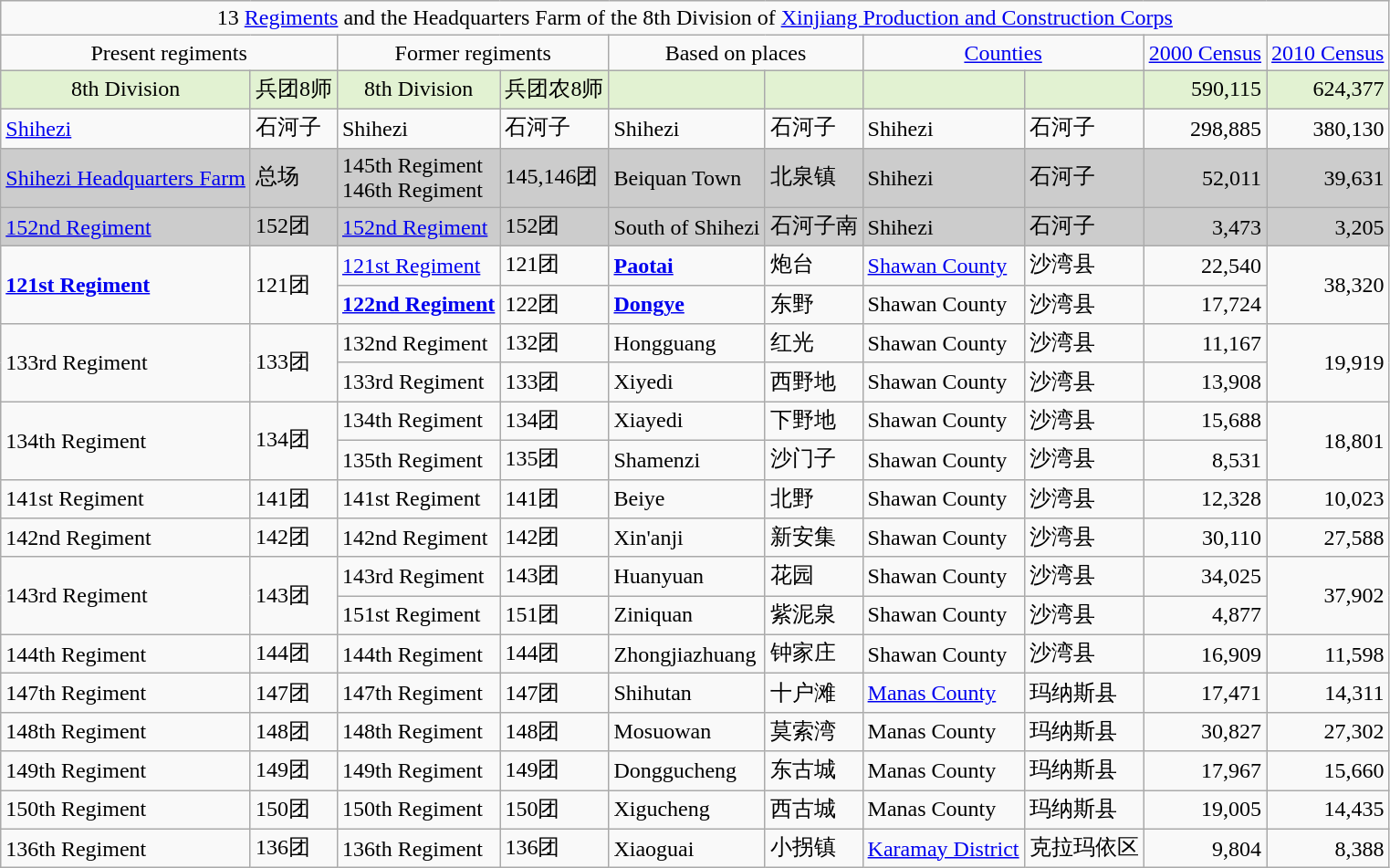<table class="wikitable sortable">
<tr>
<td align=center colspan=10>13 <a href='#'>Regiments</a> and the Headquarters Farm of the 8th Division of <a href='#'>Xinjiang Production and Construction Corps</a></td>
</tr>
<tr>
<td align=center colspan=2>Present regiments</td>
<td align=center colspan=2>Former regiments</td>
<td align=center colspan=2>Based on places</td>
<td align=center colspan=2><a href='#'>Counties</a></td>
<td align=center><a href='#'>2000 Census</a></td>
<td align=center><a href='#'>2010 Census</a></td>
</tr>
<tr align=center bgcolor=#E2F2D2>
<td>8th Division</td>
<td>兵团8师</td>
<td>8th Division</td>
<td>兵团农8师</td>
<td></td>
<td></td>
<td></td>
<td></td>
<td align=right>590,115</td>
<td align=right>624,377</td>
</tr>
<tr>
<td><a href='#'>Shihezi</a></td>
<td>石河子</td>
<td>Shihezi</td>
<td>石河子</td>
<td>Shihezi</td>
<td>石河子</td>
<td>Shihezi</td>
<td>石河子</td>
<td align=right>298,885</td>
<td align=right>380,130</td>
</tr>
<tr bgcolor=#CCCCCC>
<td><a href='#'>Shihezi Headquarters Farm</a></td>
<td>总场</td>
<td>145th Regiment<br>146th Regiment</td>
<td>145,146团</td>
<td>Beiquan Town</td>
<td>北泉镇</td>
<td>Shihezi</td>
<td>石河子</td>
<td align=right>52,011</td>
<td align=right>39,631</td>
</tr>
<tr bgcolor=#CCCCCC>
<td><a href='#'>152nd Regiment</a></td>
<td>152团</td>
<td><a href='#'>152nd Regiment</a></td>
<td>152团</td>
<td>South of Shihezi</td>
<td>石河子南</td>
<td>Shihezi</td>
<td>石河子</td>
<td align=right>3,473</td>
<td align=right>3,205</td>
</tr>
<tr>
<td rowspan=2><strong><a href='#'>121st Regiment</a></strong></td>
<td rowspan=2>121团</td>
<td><a href='#'>121st Regiment</a></td>
<td>121团</td>
<td><strong><a href='#'>Paotai</a></strong></td>
<td>炮台</td>
<td><a href='#'>Shawan County</a></td>
<td>沙湾县</td>
<td align=right>22,540</td>
<td align=right rowspan=2>38,320</td>
</tr>
<tr>
<td><strong><a href='#'>122nd Regiment</a></strong></td>
<td>122团</td>
<td><strong><a href='#'>Dongye</a></strong></td>
<td>东野</td>
<td>Shawan County</td>
<td>沙湾县</td>
<td align=right>17,724</td>
</tr>
<tr>
<td rowspan=2>133rd Regiment</td>
<td rowspan=2>133团</td>
<td>132nd Regiment</td>
<td>132团</td>
<td>Hongguang</td>
<td>红光</td>
<td>Shawan County</td>
<td>沙湾县</td>
<td align=right>11,167</td>
<td align=right rowspan=2>19,919</td>
</tr>
<tr>
<td>133rd Regiment</td>
<td>133团</td>
<td>Xiyedi</td>
<td>西野地</td>
<td>Shawan County</td>
<td>沙湾县</td>
<td align=right>13,908</td>
</tr>
<tr>
<td rowspan=2>134th Regiment</td>
<td rowspan=2>134团</td>
<td>134th Regiment</td>
<td>134团</td>
<td>Xiayedi</td>
<td>下野地</td>
<td>Shawan County</td>
<td>沙湾县</td>
<td align=right>15,688</td>
<td align=right rowspan=2>18,801</td>
</tr>
<tr>
<td>135th Regiment</td>
<td>135团</td>
<td>Shamenzi</td>
<td>沙门子</td>
<td>Shawan County</td>
<td>沙湾县</td>
<td align=right>8,531</td>
</tr>
<tr>
<td>141st Regiment</td>
<td>141团</td>
<td>141st Regiment</td>
<td>141团</td>
<td>Beiye</td>
<td>北野</td>
<td>Shawan County</td>
<td>沙湾县</td>
<td align=right>12,328</td>
<td align=right>10,023</td>
</tr>
<tr>
<td>142nd Regiment</td>
<td>142团</td>
<td>142nd Regiment</td>
<td>142团</td>
<td>Xin'anji</td>
<td>新安集</td>
<td>Shawan County</td>
<td>沙湾县</td>
<td align=right>30,110</td>
<td align=right>27,588</td>
</tr>
<tr>
<td rowspan=2>143rd Regiment</td>
<td rowspan=2>143团</td>
<td>143rd Regiment</td>
<td>143团</td>
<td>Huanyuan</td>
<td>花园</td>
<td>Shawan County</td>
<td>沙湾县</td>
<td align=right>34,025</td>
<td align=right rowspan=2>37,902</td>
</tr>
<tr>
<td>151st Regiment</td>
<td>151团</td>
<td>Ziniquan</td>
<td>紫泥泉</td>
<td>Shawan County</td>
<td>沙湾县</td>
<td align=right>4,877</td>
</tr>
<tr>
<td>144th Regiment</td>
<td>144团</td>
<td>144th Regiment</td>
<td>144团</td>
<td>Zhongjiazhuang</td>
<td>钟家庄</td>
<td>Shawan County</td>
<td>沙湾县</td>
<td align=right>16,909</td>
<td align=right>11,598</td>
</tr>
<tr>
<td>147th Regiment</td>
<td>147团</td>
<td>147th Regiment</td>
<td>147团</td>
<td>Shihutan</td>
<td>十户滩</td>
<td><a href='#'>Manas County</a></td>
<td>玛纳斯县</td>
<td align=right>17,471</td>
<td align=right>14,311</td>
</tr>
<tr>
<td>148th Regiment</td>
<td>148团</td>
<td>148th Regiment</td>
<td>148团</td>
<td>Mosuowan</td>
<td>莫索湾</td>
<td>Manas County</td>
<td>玛纳斯县</td>
<td align=right>30,827</td>
<td align=right>27,302</td>
</tr>
<tr>
<td>149th Regiment</td>
<td>149团</td>
<td>149th Regiment</td>
<td>149团</td>
<td>Donggucheng</td>
<td>东古城</td>
<td>Manas County</td>
<td>玛纳斯县</td>
<td align=right>17,967</td>
<td align=right>15,660</td>
</tr>
<tr>
<td>150th Regiment</td>
<td>150团</td>
<td>150th Regiment</td>
<td>150团</td>
<td>Xigucheng</td>
<td>西古城</td>
<td>Manas County</td>
<td>玛纳斯县</td>
<td align=right>19,005</td>
<td align=right>14,435</td>
</tr>
<tr>
<td>136th Regiment</td>
<td>136团</td>
<td>136th Regiment</td>
<td>136团</td>
<td>Xiaoguai</td>
<td>小拐镇</td>
<td><a href='#'>Karamay District</a></td>
<td>克拉玛依区</td>
<td align=right>9,804</td>
<td align=right>8,388</td>
</tr>
</table>
